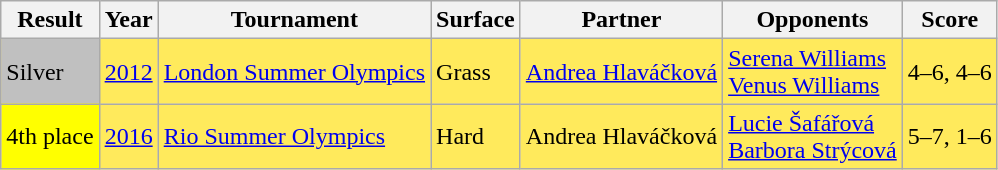<table class="sortable wikitable">
<tr>
<th>Result</th>
<th>Year</th>
<th>Tournament</th>
<th>Surface</th>
<th>Partner</th>
<th>Opponents</th>
<th class="unsortable">Score</th>
</tr>
<tr bgcolor=FFEA5C>
<td bgcolor=silver>Silver</td>
<td><a href='#'>2012</a></td>
<td><a href='#'>London Summer Olympics</a></td>
<td>Grass</td>
<td> <a href='#'>Andrea Hlaváčková</a></td>
<td> <a href='#'>Serena Williams</a><br> <a href='#'>Venus Williams</a></td>
<td>4–6, 4–6</td>
</tr>
<tr bgcolor=FFEA5C>
<td bgcolor=yellow>4th place</td>
<td><a href='#'>2016</a></td>
<td><a href='#'>Rio Summer Olympics</a></td>
<td>Hard</td>
<td> Andrea Hlaváčková</td>
<td> <a href='#'>Lucie Šafářová</a><br> <a href='#'>Barbora Strýcová</a></td>
<td>5–7, 1–6</td>
</tr>
</table>
